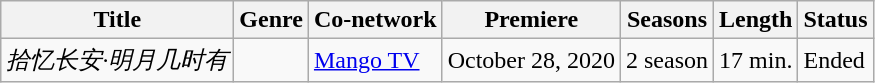<table class="wikitable">
<tr>
<th>Title</th>
<th>Genre</th>
<th>Co-network</th>
<th>Premiere</th>
<th>Seasons</th>
<th>Length</th>
<th>Status</th>
</tr>
<tr>
<td><em>拾忆长安·明月几时有</em></td>
<td></td>
<td><a href='#'>Mango TV</a></td>
<td>October 28, 2020</td>
<td>2 season</td>
<td>17 min.</td>
<td>Ended</td>
</tr>
</table>
